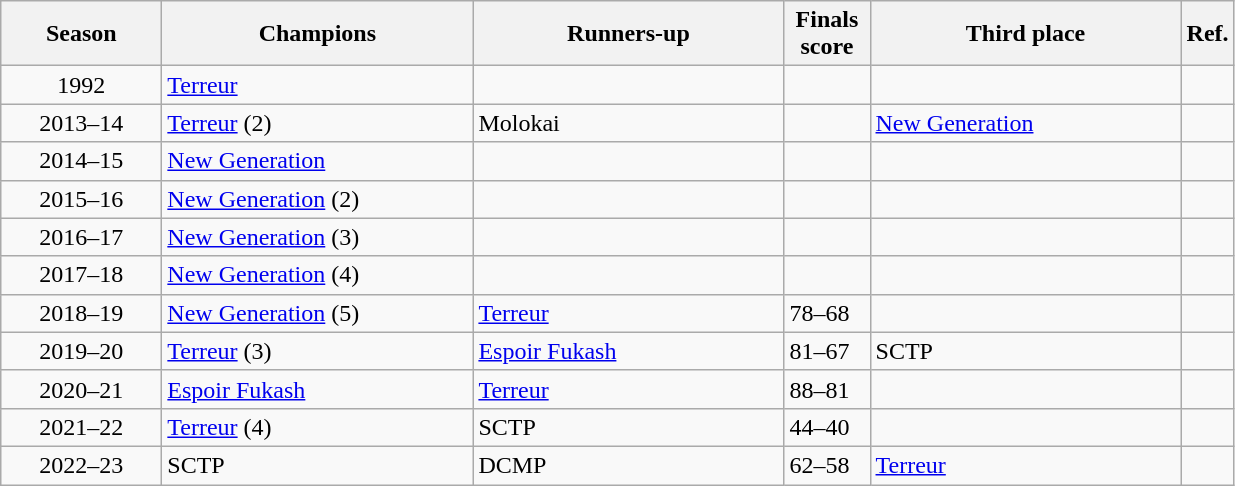<table class="wikitable">
<tr>
<th width=100>Season</th>
<th width=200>Champions</th>
<th width=200>Runners-up</th>
<th width=50>Finals score</th>
<th width=200>Third place</th>
<th>Ref.</th>
</tr>
<tr>
<td align="center">1992</td>
<td><a href='#'>Terreur</a></td>
<td></td>
<td></td>
<td></td>
<td align="center"></td>
</tr>
<tr>
<td align="center">2013–14</td>
<td><a href='#'>Terreur</a> (2)</td>
<td>Molokai</td>
<td></td>
<td><a href='#'>New Generation</a></td>
<td align="center"></td>
</tr>
<tr>
<td align="center">2014–15</td>
<td><a href='#'>New Generation</a></td>
<td></td>
<td></td>
<td></td>
<td align="center"></td>
</tr>
<tr>
<td align="center">2015–16</td>
<td><a href='#'>New Generation</a> (2)</td>
<td></td>
<td></td>
<td></td>
<td align="center"></td>
</tr>
<tr>
<td align="center">2016–17</td>
<td><a href='#'>New Generation</a> (3)</td>
<td></td>
<td></td>
<td></td>
<td align="center"></td>
</tr>
<tr>
<td align="center">2017–18</td>
<td><a href='#'>New Generation</a> (4)</td>
<td></td>
<td></td>
<td></td>
<td align="center"></td>
</tr>
<tr>
<td align="center">2018–19</td>
<td><a href='#'>New Generation</a> (5)</td>
<td><a href='#'>Terreur</a></td>
<td>78–68</td>
<td></td>
<td align="center"></td>
</tr>
<tr>
<td align="center">2019–20</td>
<td><a href='#'>Terreur</a> (3)</td>
<td><a href='#'>Espoir Fukash</a></td>
<td>81–67</td>
<td>SCTP</td>
<td align="center"></td>
</tr>
<tr>
<td align="center">2020–21</td>
<td><a href='#'>Espoir Fukash</a></td>
<td><a href='#'>Terreur</a></td>
<td>88–81</td>
<td></td>
<td align="center"></td>
</tr>
<tr>
<td align="center">2021–22</td>
<td><a href='#'>Terreur</a> (4)</td>
<td>SCTP</td>
<td>44–40</td>
<td></td>
<td align="center"></td>
</tr>
<tr>
<td align="center">2022–23</td>
<td>SCTP</td>
<td>DCMP</td>
<td>62–58</td>
<td><a href='#'>Terreur</a></td>
<td align="center"></td>
</tr>
</table>
